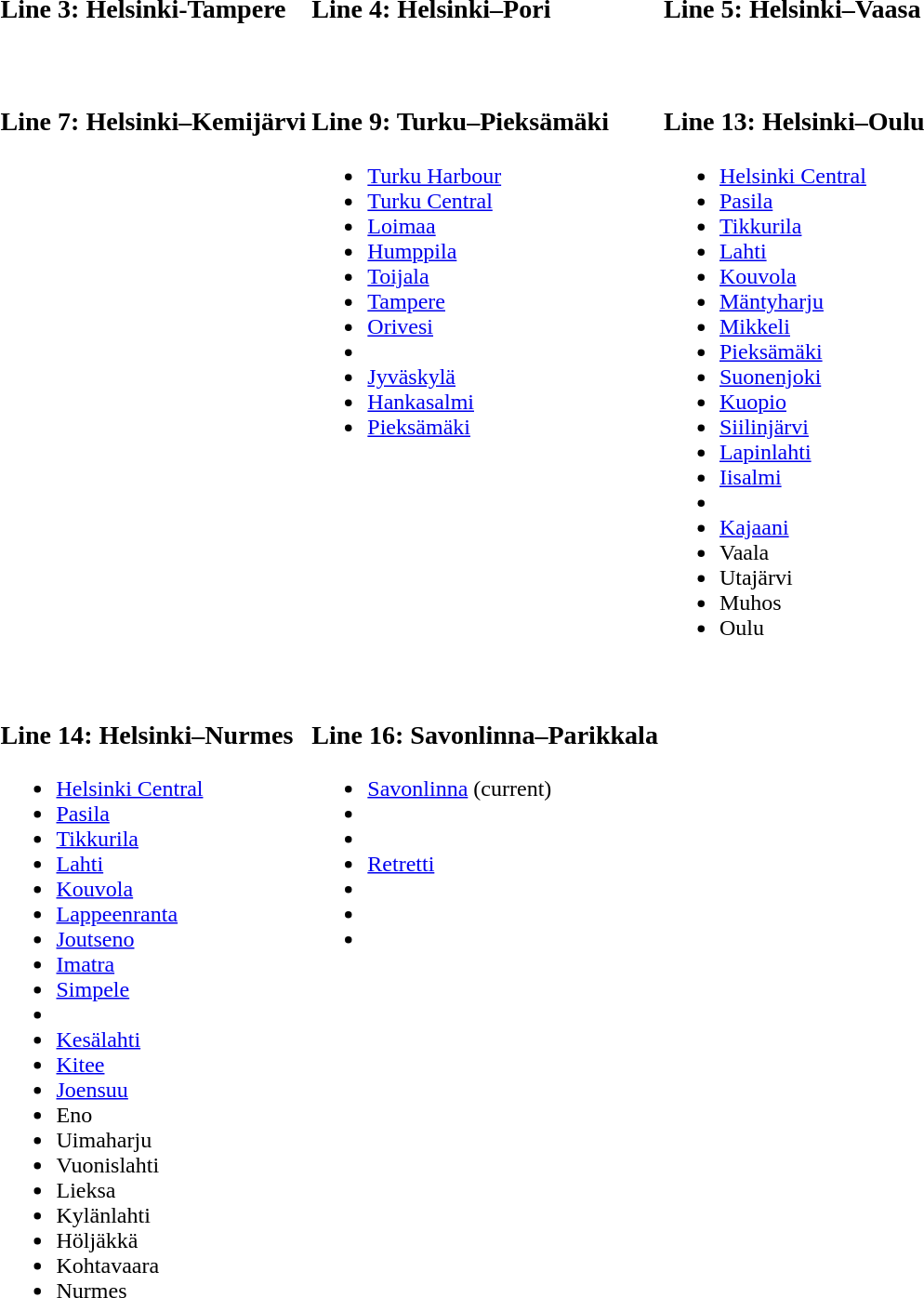<table>
<tr style="vertical-align:top">
<td><br><h3>Line 3: Helsinki-Tampere</h3></td>
<td><br><h3>Line 4: Helsinki–Pori</h3>

</td>
<td><br><h3>Line 5: Helsinki–Vaasa</h3>
</td>
</tr>
<tr style="vertical-align:top">
<td><br><h3>Line 7: Helsinki–Kemijärvi</h3>
</td>
<td><br><h3>Line 9: Turku–Pieksämäki</h3><ul><li><a href='#'>Turku Harbour</a></li><li><a href='#'>Turku Central</a></li><li><a href='#'>Loimaa</a></li><li><a href='#'>Humppila</a></li><li><a href='#'>Toijala</a></li><li><a href='#'>Tampere</a></li><li><a href='#'>Orivesi</a></li><li></li><li><a href='#'>Jyväskylä</a></li><li><a href='#'>Hankasalmi</a></li><li><a href='#'>Pieksämäki</a></li></ul></td>
<td><br><h3>Line 13: Helsinki–Oulu</h3><ul><li><a href='#'>Helsinki Central</a></li><li><a href='#'>Pasila</a></li><li><a href='#'>Tikkurila</a></li><li><a href='#'>Lahti</a></li><li><a href='#'>Kouvola</a></li><li><a href='#'>Mäntyharju</a></li><li><a href='#'>Mikkeli</a></li><li><a href='#'>Pieksämäki</a></li><li><a href='#'>Suonenjoki</a></li><li><a href='#'>Kuopio</a></li><li><a href='#'>Siilinjärvi</a></li><li><a href='#'>Lapinlahti</a></li><li><a href='#'>Iisalmi</a></li><li></li><li><a href='#'>Kajaani</a></li><li>Vaala</li><li>Utajärvi</li><li>Muhos</li><li>Oulu</li></ul></td>
</tr>
<tr style="vertical-align:top">
<td><br><h3>Line 14: Helsinki–Nurmes</h3><ul><li><a href='#'>Helsinki Central</a></li><li><a href='#'>Pasila</a></li><li><a href='#'>Tikkurila</a></li><li><a href='#'>Lahti</a></li><li><a href='#'>Kouvola</a></li><li><a href='#'>Lappeenranta</a></li><li><a href='#'>Joutseno</a></li><li><a href='#'>Imatra</a></li><li><a href='#'>Simpele</a></li><li></li><li><a href='#'>Kesälahti</a></li><li><a href='#'>Kitee</a></li><li><a href='#'>Joensuu</a></li><li>Eno</li><li>Uimaharju</li><li>Vuonislahti</li><li>Lieksa</li><li>Kylänlahti</li><li>Höljäkkä</li><li>Kohtavaara</li><li>Nurmes</li></ul></td>
<td><br><h3>Line 16: Savonlinna–Parikkala</h3><ul><li><a href='#'>Savonlinna</a> (current)</li><li></li><li></li><li><a href='#'>Retretti</a></li><li></li><li></li><li></li></ul></td>
<td></td>
</tr>
</table>
